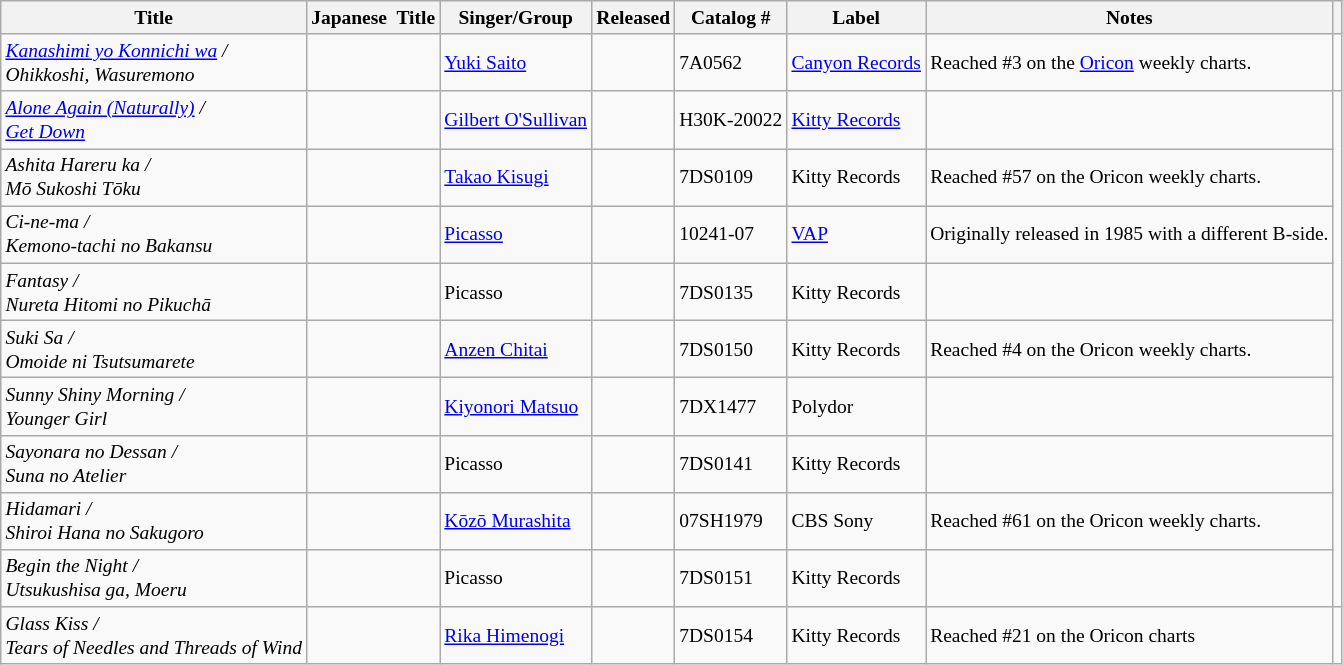<table class="wikitable sortable" style="font-size:small;" border="1">
<tr>
<th>Title</th>
<th>Japanese  Title</th>
<th>Singer/Group</th>
<th>Released</th>
<th>Catalog #</th>
<th>Label</th>
<th class="unsortable">Notes</th>
<th class="unsortable"><br></th>
</tr>
<tr>
<td><em><a href='#'>Kanashimi yo Konnichi wa</a> /<br>Ohikkoshi, Wasuremono</em></td>
<td></td>
<td><a href='#'>Yuki Saito</a></td>
<td></td>
<td>7A0562</td>
<td><a href='#'>Canyon Records</a></td>
<td>Reached #3 on the <a href='#'>Oricon</a> weekly charts.</td>
<td></td>
</tr>
<tr>
<td><em><a href='#'>Alone Again (Naturally)</a> /<br><a href='#'>Get Down</a></em></td>
<td></td>
<td><a href='#'>Gilbert O'Sullivan</a></td>
<td></td>
<td>H30K-20022</td>
<td><a href='#'>Kitty Records</a></td>
<td></td>
<td rowspan="9"></td>
</tr>
<tr>
<td><em>Ashita Hareru ka /<br>Mō Sukoshi Tōku</em></td>
<td></td>
<td><a href='#'>Takao Kisugi</a></td>
<td></td>
<td>7DS0109</td>
<td>Kitty Records</td>
<td>Reached #57 on the Oricon weekly charts.</td>
</tr>
<tr>
<td><em>Ci-ne-ma /<br>Kemono-tachi no Bakansu</em></td>
<td></td>
<td><a href='#'>Picasso</a></td>
<td></td>
<td>10241-07</td>
<td><a href='#'>VAP</a></td>
<td>Originally released in 1985 with a different B-side.</td>
</tr>
<tr>
<td><em>Fantasy /<br>Nureta Hitomi no Pikuchā</em></td>
<td></td>
<td>Picasso</td>
<td></td>
<td>7DS0135</td>
<td>Kitty Records</td>
<td></td>
</tr>
<tr>
<td><em>Suki Sa /<br>Omoide ni Tsutsumarete</em></td>
<td></td>
<td><a href='#'>Anzen Chitai</a></td>
<td></td>
<td>7DS0150</td>
<td>Kitty Records</td>
<td>Reached #4 on the Oricon weekly charts.</td>
</tr>
<tr>
<td><em>Sunny Shiny Morning /<br>Younger Girl</em></td>
<td></td>
<td><a href='#'>Kiyonori Matsuo</a></td>
<td></td>
<td>7DX1477</td>
<td>Polydor</td>
<td></td>
</tr>
<tr>
<td><em>Sayonara no Dessan /<br>Suna no Atelier</em></td>
<td></td>
<td>Picasso</td>
<td></td>
<td>7DS0141</td>
<td>Kitty Records</td>
<td></td>
</tr>
<tr>
<td><em>Hidamari /<br>Shiroi Hana no Sakugoro</em></td>
<td></td>
<td><a href='#'>Kōzō Murashita</a></td>
<td></td>
<td>07SH1979</td>
<td>CBS Sony</td>
<td>Reached #61 on the Oricon weekly charts.</td>
</tr>
<tr>
<td><em>Begin the Night /<br>Utsukushisa ga, Moeru</em></td>
<td></td>
<td>Picasso</td>
<td></td>
<td>7DS0151</td>
<td>Kitty Records</td>
<td></td>
</tr>
<tr>
<td><em>Glass Kiss /<br>Tears of Needles and Threads of Wind</em></td>
<td></td>
<td><a href='#'>Rika Himenogi</a></td>
<td></td>
<td>7DS0154</td>
<td>Kitty Records</td>
<td>Reached #21 on the Oricon charts</td>
<td></td>
</tr>
</table>
